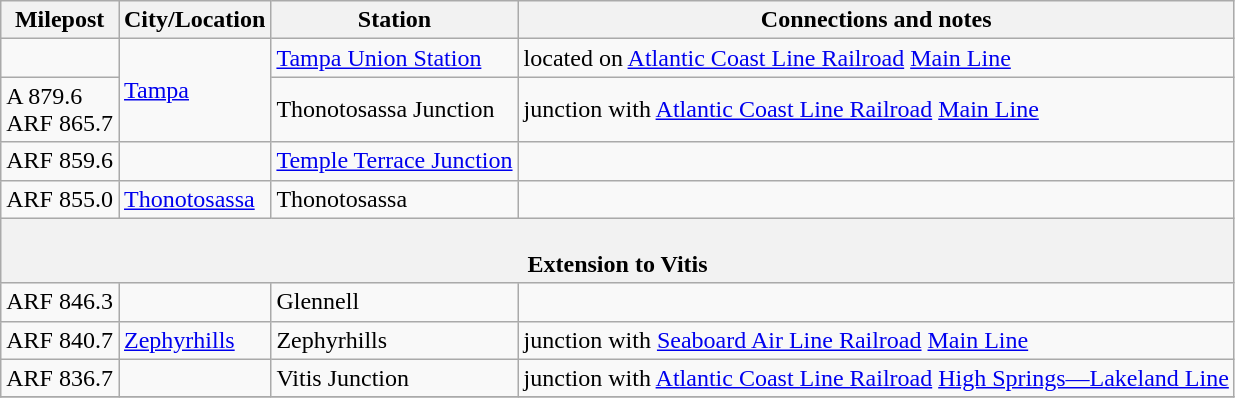<table class="wikitable">
<tr>
<th>Milepost</th>
<th>City/Location</th>
<th>Station</th>
<th>Connections and notes</th>
</tr>
<tr>
<td></td>
<td ! rowspan="2"><a href='#'>Tampa</a></td>
<td><a href='#'>Tampa Union Station</a></td>
<td>located on <a href='#'>Atlantic Coast Line Railroad</a> <a href='#'>Main Line</a></td>
</tr>
<tr>
<td>A 879.6<br>ARF 865.7</td>
<td>Thonotosassa Junction</td>
<td>junction with <a href='#'>Atlantic Coast Line Railroad</a> <a href='#'>Main Line</a></td>
</tr>
<tr>
<td>ARF 859.6</td>
<td></td>
<td><a href='#'>Temple Terrace Junction</a></td>
<td></td>
</tr>
<tr>
<td>ARF 855.0</td>
<td><a href='#'>Thonotosassa</a></td>
<td>Thonotosassa</td>
<td></td>
</tr>
<tr>
<th colspan=6><br><strong>Extension to Vitis</strong></th>
</tr>
<tr>
<td>ARF 846.3</td>
<td></td>
<td>Glennell</td>
<td></td>
</tr>
<tr>
<td>ARF 840.7</td>
<td><a href='#'>Zephyrhills</a></td>
<td>Zephyrhills</td>
<td>junction with <a href='#'>Seaboard Air Line Railroad</a> <a href='#'>Main Line</a></td>
</tr>
<tr>
<td>ARF 836.7</td>
<td></td>
<td>Vitis Junction</td>
<td>junction with <a href='#'>Atlantic Coast Line Railroad</a> <a href='#'>High Springs—Lakeland Line</a></td>
</tr>
<tr>
</tr>
</table>
